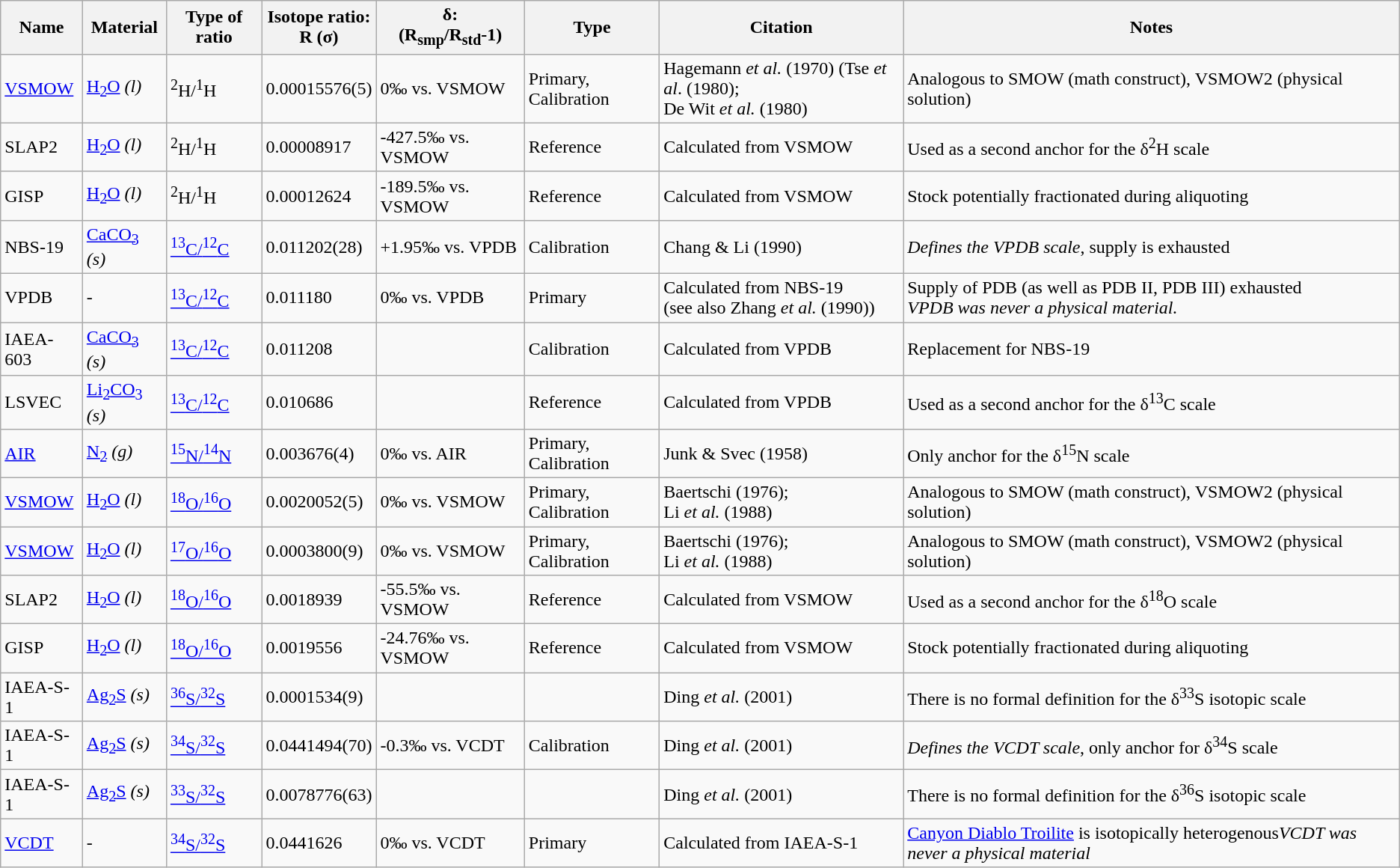<table class="wikitable sortable mw-collapsible">
<tr>
<th>Name</th>
<th>Material</th>
<th>Type of ratio</th>
<th>Isotope ratio:<br>R (σ)</th>
<th>δ:<br>(R<sub>smp</sub>/R<sub>std</sub>-1)</th>
<th>Type</th>
<th>Citation</th>
<th>Notes</th>
</tr>
<tr>
<td><a href='#'>VSMOW</a></td>
<td><a href='#'>H<sub>2</sub>O</a> <em>(l)</em></td>
<td><sup>2</sup>H/<sup>1</sup>H</td>
<td>0.00015576(5)</td>
<td>0‰ vs. VSMOW</td>
<td>Primary,<br>Calibration</td>
<td>Hagemann <em>et al.</em> (1970) (Tse <em>et al</em>. (1980);<br>De Wit <em>et al.</em> (1980)</td>
<td>Analogous to SMOW (math construct), VSMOW2 (physical solution)</td>
</tr>
<tr>
<td>SLAP2</td>
<td><a href='#'>H<sub>2</sub>O</a> <em>(l)</em></td>
<td><sup>2</sup>H/<sup>1</sup>H</td>
<td>0.00008917</td>
<td>-427.5‰ vs. VSMOW</td>
<td>Reference</td>
<td>Calculated from VSMOW</td>
<td>Used as a second anchor for the δ<sup>2</sup>H scale</td>
</tr>
<tr>
<td>GISP</td>
<td><a href='#'>H<sub>2</sub>O</a> <em>(l)</em></td>
<td><sup>2</sup>H/<sup>1</sup>H</td>
<td>0.00012624</td>
<td>-189.5‰ vs. VSMOW</td>
<td>Reference</td>
<td>Calculated from VSMOW</td>
<td>Stock potentially fractionated during aliquoting</td>
</tr>
<tr>
<td>NBS-19</td>
<td><a href='#'>CaCO<sub>3</sub></a> <em>(s)</em></td>
<td><a href='#'><sup>13</sup>C/<sup>12</sup>C</a></td>
<td>0.011202(28)</td>
<td>+1.95‰ vs. VPDB</td>
<td>Calibration</td>
<td>Chang & Li (1990)</td>
<td><em>Defines the VPDB scale</em>, supply is exhausted</td>
</tr>
<tr>
<td>VPDB</td>
<td>-</td>
<td><a href='#'><sup>13</sup>C/<sup>12</sup>C</a></td>
<td>0.011180</td>
<td>0‰ vs. VPDB</td>
<td>Primary</td>
<td>Calculated from NBS-19<br>(see also Zhang <em>et al.</em> (1990))</td>
<td>Supply of PDB (as well as PDB II, PDB III) exhausted<br><em>VPDB was never a physical material.</em></td>
</tr>
<tr>
<td>IAEA-603</td>
<td><a href='#'>CaCO<sub>3</sub></a> <em>(s)</em></td>
<td><a href='#'><sup>13</sup>C/<sup>12</sup>C</a></td>
<td>0.011208</td>
<td></td>
<td>Calibration</td>
<td>Calculated from VPDB</td>
<td>Replacement for NBS-19</td>
</tr>
<tr>
<td>LSVEC</td>
<td><a href='#'>Li<sub>2</sub>CO<sub>3</sub></a> <em>(s)</em></td>
<td><a href='#'><sup>13</sup>C/<sup>12</sup>C</a></td>
<td>0.010686</td>
<td></td>
<td>Reference</td>
<td>Calculated from VPDB</td>
<td>Used as a second anchor for the δ<sup>13</sup>C scale</td>
</tr>
<tr>
<td><a href='#'>AIR</a></td>
<td><a href='#'>N<sub>2</sub></a> <em>(g)</em></td>
<td><a href='#'><sup>15</sup>N/<sup>14</sup>N</a></td>
<td>0.003676(4)</td>
<td>0‰ vs. AIR</td>
<td>Primary, Calibration</td>
<td>Junk & Svec (1958)</td>
<td>Only anchor for the δ<sup>15</sup>N scale</td>
</tr>
<tr>
<td><a href='#'>VSMOW</a></td>
<td><a href='#'>H<sub>2</sub>O</a> <em>(l)</em></td>
<td><a href='#'><sup>18</sup>O/<sup>16</sup>O</a></td>
<td>0.0020052(5)</td>
<td>0‰ vs. VSMOW</td>
<td>Primary, Calibration</td>
<td>Baertschi (1976);<br>Li <em>et al.</em> (1988)</td>
<td>Analogous to SMOW (math construct), VSMOW2 (physical solution)</td>
</tr>
<tr>
<td><a href='#'>VSMOW</a></td>
<td><a href='#'>H<sub>2</sub>O</a> <em>(l)</em></td>
<td><a href='#'><sup>17</sup>O/<sup>16</sup>O</a></td>
<td>0.0003800(9)</td>
<td>0‰ vs. VSMOW</td>
<td>Primary, Calibration</td>
<td>Baertschi (1976);<br>Li <em>et al.</em> (1988)</td>
<td>Analogous to SMOW (math construct), VSMOW2 (physical solution)</td>
</tr>
<tr>
<td>SLAP2</td>
<td><a href='#'>H<sub>2</sub>O</a> <em>(l)</em></td>
<td><a href='#'><sup>18</sup>O/<sup>16</sup>O</a></td>
<td>0.0018939</td>
<td>-55.5‰ vs. VSMOW</td>
<td>Reference</td>
<td>Calculated from VSMOW</td>
<td>Used as a second anchor for the δ<sup>18</sup>O scale</td>
</tr>
<tr>
<td>GISP</td>
<td><a href='#'>H<sub>2</sub>O</a> <em>(l)</em></td>
<td><a href='#'><sup>18</sup>O/<sup>16</sup>O</a></td>
<td>0.0019556</td>
<td>-24.76‰ vs. VSMOW</td>
<td>Reference</td>
<td>Calculated from VSMOW</td>
<td>Stock potentially fractionated during aliquoting</td>
</tr>
<tr>
<td>IAEA-S-1</td>
<td><a href='#'>Ag<sub>2</sub>S</a> <em>(s)</em></td>
<td><a href='#'><sup>36</sup>S/<sup>32</sup>S</a></td>
<td>0.0001534(9)</td>
<td></td>
<td></td>
<td>Ding <em>et al.</em> (2001)</td>
<td>There is no formal definition for the δ<sup>33</sup>S isotopic scale</td>
</tr>
<tr>
<td>IAEA-S-1</td>
<td><a href='#'>Ag<sub>2</sub>S</a> <em>(s)</em></td>
<td><a href='#'><sup>34</sup>S/<sup>32</sup>S</a></td>
<td>0.0441494(70)</td>
<td>-0.3‰ vs. VCDT</td>
<td>Calibration</td>
<td>Ding <em>et al.</em> (2001)</td>
<td><em>Defines the VCDT scale</em>, only anchor for δ<sup>34</sup>S scale</td>
</tr>
<tr>
<td>IAEA-S-1</td>
<td><a href='#'>Ag<sub>2</sub>S</a> <em>(s)</em></td>
<td><a href='#'><sup>33</sup>S/<sup>32</sup>S</a></td>
<td>0.0078776(63)</td>
<td></td>
<td></td>
<td>Ding <em>et al.</em> (2001)</td>
<td>There is no formal definition for the δ<sup>36</sup>S isotopic scale</td>
</tr>
<tr>
<td><a href='#'>VCDT</a></td>
<td>-</td>
<td><a href='#'><sup>34</sup>S/<sup>32</sup>S</a></td>
<td>0.0441626</td>
<td>0‰ vs. VCDT</td>
<td>Primary</td>
<td>Calculated from IAEA-S-1</td>
<td><a href='#'>Canyon Diablo Troilite</a> is isotopically heterogenous<em>VCDT was never a physical material</em></td>
</tr>
</table>
